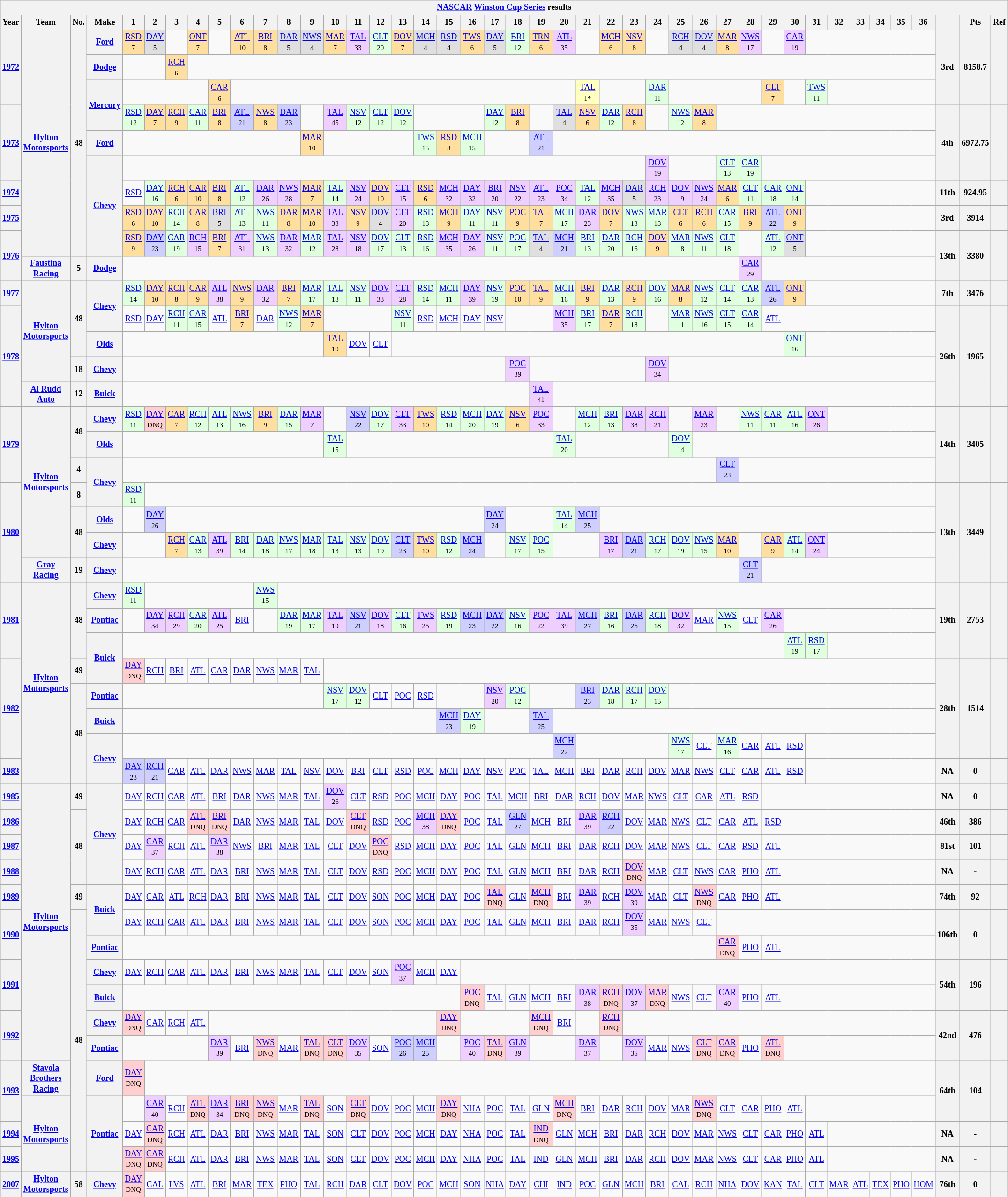<table class="wikitable" style="text-align:center; font-size:75%">
<tr>
<th colspan=45><a href='#'>NASCAR</a> <a href='#'>Winston Cup Series</a> results</th>
</tr>
<tr>
<th>Year</th>
<th>Team</th>
<th>No.</th>
<th>Make</th>
<th>1</th>
<th>2</th>
<th>3</th>
<th>4</th>
<th>5</th>
<th>6</th>
<th>7</th>
<th>8</th>
<th>9</th>
<th>10</th>
<th>11</th>
<th>12</th>
<th>13</th>
<th>14</th>
<th>15</th>
<th>16</th>
<th>17</th>
<th>18</th>
<th>19</th>
<th>20</th>
<th>21</th>
<th>22</th>
<th>23</th>
<th>24</th>
<th>25</th>
<th>26</th>
<th>27</th>
<th>28</th>
<th>29</th>
<th>30</th>
<th>31</th>
<th>32</th>
<th>33</th>
<th>34</th>
<th>35</th>
<th>36</th>
<th></th>
<th>Pts</th>
<th>Ref</th>
</tr>
<tr>
<th rowspan=3><a href='#'>1972</a></th>
<th rowspan=9><a href='#'>Hylton Motorsports</a></th>
<th rowspan=9>48</th>
<th><a href='#'>Ford</a></th>
<td style="background:#FFDF9F;"><a href='#'>RSD</a><br><small>7</small></td>
<td style="background:#DFDFDF;"><a href='#'>DAY</a><br><small>5</small></td>
<td></td>
<td style="background:#FFDF9F;"><a href='#'>ONT</a><br><small>7</small></td>
<td></td>
<td style="background:#FFDF9F;"><a href='#'>ATL</a><br><small>10</small></td>
<td style="background:#FFDF9F;"><a href='#'>BRI</a><br><small>8</small></td>
<td style="background:#DFDFDF;"><a href='#'>DAR</a><br><small>5</small></td>
<td style="background:#DFDFDF;"><a href='#'>NWS</a><br><small>4</small></td>
<td style="background:#FFDF9F;"><a href='#'>MAR</a><br><small>7</small></td>
<td style="background:#EFCFFF;"><a href='#'>TAL</a><br><small>33</small></td>
<td style="background:#DFFFDF;"><a href='#'>CLT</a><br><small>20</small></td>
<td style="background:#FFDF9F;"><a href='#'>DOV</a><br><small>7</small></td>
<td style="background:#DFDFDF;"><a href='#'>MCH</a><br><small>4</small></td>
<td style="background:#DFDFDF;"><a href='#'>RSD</a><br><small>4</small></td>
<td style="background:#FFDF9F;"><a href='#'>TWS</a><br><small>6</small></td>
<td style="background:#DFDFDF;"><a href='#'>DAY</a><br><small>5</small></td>
<td style="background:#DFFFDF;"><a href='#'>BRI</a><br><small>12</small></td>
<td style="background:#FFDF9F;"><a href='#'>TRN</a><br><small>6</small></td>
<td style="background:#EFCFFF;"><a href='#'>ATL</a><br><small>35</small></td>
<td></td>
<td style="background:#FFDF9F;"><a href='#'>MCH</a><br><small>6</small></td>
<td style="background:#FFDF9F;"><a href='#'>NSV</a><br><small>8</small></td>
<td></td>
<td style="background:#DFDFDF;"><a href='#'>RCH</a><br><small>4</small></td>
<td style="background:#DFDFDF;"><a href='#'>DOV</a><br><small>4</small></td>
<td style="background:#FFDF9F;"><a href='#'>MAR</a><br><small>8</small></td>
<td style="background:#EFCFFF;"><a href='#'>NWS</a><br><small>17</small></td>
<td></td>
<td style="background:#EFCFFF;"><a href='#'>CAR</a><br><small>19</small></td>
<td colspan=6></td>
<th rowspan=3>3rd</th>
<th rowspan=3>8158.7</th>
<th rowspan=3></th>
</tr>
<tr>
<th><a href='#'>Dodge</a></th>
<td colspan=2></td>
<td style="background:#FFDF9F;"><a href='#'>RCH</a><br><small>6</small></td>
<td colspan=33></td>
</tr>
<tr>
<th rowspan=2><a href='#'>Mercury</a></th>
<td colspan=4></td>
<td style="background:#FFDF9F;"><a href='#'>CAR</a><br><small>6</small></td>
<td colspan=15></td>
<td style="background:#FFFFBF;"><a href='#'>TAL</a><br><small>1*</small></td>
<td colspan=2></td>
<td style="background:#DFFFDF;"><a href='#'>DAR</a><br><small>11</small></td>
<td colspan=4></td>
<td style="background:#FFDF9F;"><a href='#'>CLT</a><br><small>7</small></td>
<td></td>
<td style="background:#DFFFDF;"><a href='#'>TWS</a><br><small>11</small></td>
<td colspan=5></td>
</tr>
<tr>
<th rowspan=3><a href='#'>1973</a></th>
<td style="background:#DFFFDF;"><a href='#'>RSD</a><br><small>12</small></td>
<td style="background:#FFDF9F;"><a href='#'>DAY</a><br><small>7</small></td>
<td style="background:#FFDF9F;"><a href='#'>RCH</a><br><small>9</small></td>
<td style="background:#DFFFDF;"><a href='#'>CAR</a><br><small>11</small></td>
<td style="background:#FFDF9F;"><a href='#'>BRI</a><br><small>8</small></td>
<td style="background:#CFCFFF;"><a href='#'>ATL</a><br><small>21</small></td>
<td style="background:#FFDF9F;"><a href='#'>NWS</a><br><small>8</small></td>
<td style="background:#CFCFFF;"><a href='#'>DAR</a><br><small>23</small></td>
<td></td>
<td style="background:#EFCFFF;"><a href='#'>TAL</a><br><small>45</small></td>
<td style="background:#DFFFDF;"><a href='#'>NSV</a><br><small>12</small></td>
<td style="background:#DFFFDF;"><a href='#'>CLT</a><br><small>12</small></td>
<td style="background:#DFFFDF;"><a href='#'>DOV</a><br><small>12</small></td>
<td colspan=3></td>
<td style="background:#DFFFDF;"><a href='#'>DAY</a><br><small>12</small></td>
<td style="background:#FFDF9F;"><a href='#'>BRI</a><br><small>8</small></td>
<td></td>
<td style="background:#DFDFDF;"><a href='#'>TAL</a><br><small>4</small></td>
<td style="background:#FFDF9F;"><a href='#'>NSV</a><br><small>6</small></td>
<td style="background:#DFFFDF;"><a href='#'>DAR</a><br><small>12</small></td>
<td style="background:#FFDF9F;"><a href='#'>RCH</a><br><small>8</small></td>
<td></td>
<td style="background:#DFFFDF;"><a href='#'>NWS</a><br><small>12</small></td>
<td style="background:#FFDF9F;"><a href='#'>MAR</a><br><small>8</small></td>
<td colspan=10></td>
<th rowspan=3>4th</th>
<th rowspan=3>6972.75</th>
<th rowspan=3></th>
</tr>
<tr>
<th><a href='#'>Ford</a></th>
<td colspan=8></td>
<td style="background:#FFDF9F;"><a href='#'>MAR</a><br><small>10</small></td>
<td colspan=4></td>
<td style="background:#DFFFDF;"><a href='#'>TWS</a><br><small>15</small></td>
<td style="background:#FFDF9F;"><a href='#'>RSD</a><br><small>8</small></td>
<td style="background:#DFFFDF;"><a href='#'>MCH</a><br><small>15</small></td>
<td colspan=2></td>
<td style="background:#CFCFFF;"><a href='#'>ATL</a><br><small>21</small></td>
<td colspan=17></td>
</tr>
<tr>
<th rowspan=4><a href='#'>Chevy</a></th>
<td colspan=23></td>
<td style="background:#EFCFFF;"><a href='#'>DOV</a><br><small>19</small></td>
<td colspan=2></td>
<td style="background:#DFFFDF;"><a href='#'>CLT</a><br><small>13</small></td>
<td style="background:#DFFFDF;"><a href='#'>CAR</a><br><small>19</small></td>
<td colspan=8></td>
</tr>
<tr>
<th><a href='#'>1974</a></th>
<td><a href='#'>RSD</a></td>
<td style="background:#DFFFDF;"><a href='#'>DAY</a><br><small>16</small></td>
<td style="background:#FFDF9F;"><a href='#'>RCH</a><br><small>6</small></td>
<td style="background:#FFDF9F;"><a href='#'>CAR</a><br><small>10</small></td>
<td style="background:#FFDF9F;"><a href='#'>BRI</a><br><small>8</small></td>
<td style="background:#DFFFDF;"><a href='#'>ATL</a><br><small>12</small></td>
<td style="background:#EFCFFF;"><a href='#'>DAR</a><br><small>26</small></td>
<td style="background:#EFCFFF;"><a href='#'>NWS</a><br><small>28</small></td>
<td style="background:#FFDF9F;"><a href='#'>MAR</a><br><small>7</small></td>
<td style="background:#DFFFDF;"><a href='#'>TAL</a><br><small>14</small></td>
<td style="background:#EFCFFF;"><a href='#'>NSV</a><br><small>24</small></td>
<td style="background:#FFDF9F;"><a href='#'>DOV</a><br><small>10</small></td>
<td style="background:#EFCFFF;"><a href='#'>CLT</a><br><small>15</small></td>
<td style="background:#FFDF9F;"><a href='#'>RSD</a><br><small>6</small></td>
<td style="background:#EFCFFF;"><a href='#'>MCH</a><br><small>32</small></td>
<td style="background:#EFCFFF;"><a href='#'>DAY</a><br><small>32</small></td>
<td style="background:#EFCFFF;"><a href='#'>BRI</a><br><small>20</small></td>
<td style="background:#EFCFFF;"><a href='#'>NSV</a><br><small>22</small></td>
<td style="background:#EFCFFF;"><a href='#'>ATL</a><br><small>23</small></td>
<td style="background:#EFCFFF;"><a href='#'>POC</a><br><small>34</small></td>
<td style="background:#DFFFDF;"><a href='#'>TAL</a><br><small>12</small></td>
<td style="background:#EFCFFF;"><a href='#'>MCH</a><br><small>35</small></td>
<td style="background:#DFDFDF;"><a href='#'>DAR</a><br><small>5</small></td>
<td style="background:#EFCFFF;"><a href='#'>RCH</a><br><small>23</small></td>
<td style="background:#EFCFFF;"><a href='#'>DOV</a><br><small>19</small></td>
<td style="background:#EFCFFF;"><a href='#'>NWS</a><br><small>24</small></td>
<td style="background:#FFDF9F;"><a href='#'>MAR</a><br><small>6</small></td>
<td style="background:#DFFFDF;"><a href='#'>CLT</a><br><small>11</small></td>
<td style="background:#DFFFDF;"><a href='#'>CAR</a><br><small>18</small></td>
<td style="background:#DFFFDF;"><a href='#'>ONT</a><br><small>14</small></td>
<td colspan=6></td>
<th>11th</th>
<th>924.95</th>
<th></th>
</tr>
<tr>
<th><a href='#'>1975</a></th>
<td style="background:#FFDF9F;"><a href='#'>RSD</a><br><small>6</small></td>
<td style="background:#FFDF9F;"><a href='#'>DAY</a><br><small>10</small></td>
<td style="background:#DFFFDF;"><a href='#'>RCH</a><br><small>14</small></td>
<td style="background:#FFDF9F;"><a href='#'>CAR</a><br><small>8</small></td>
<td style="background:#DFDFDF;"><a href='#'>BRI</a><br><small>5</small></td>
<td style="background:#DFFFDF;"><a href='#'>ATL</a><br><small>13</small></td>
<td style="background:#DFFFDF;"><a href='#'>NWS</a><br><small>11</small></td>
<td style="background:#FFDF9F;"><a href='#'>DAR</a><br><small>8</small></td>
<td style="background:#FFDF9F;"><a href='#'>MAR</a><br><small>10</small></td>
<td style="background:#EFCFFF;"><a href='#'>TAL</a><br><small>33</small></td>
<td style="background:#FFDF9F;"><a href='#'>NSV</a><br><small>9</small></td>
<td style="background:#DFDFDF;"><a href='#'>DOV</a><br><small>4</small></td>
<td style="background:#EFCFFF;"><a href='#'>CLT</a><br><small>20</small></td>
<td style="background:#DFFFDF;"><a href='#'>RSD</a><br><small>13</small></td>
<td style="background:#FFDF9F;"><a href='#'>MCH</a><br><small>9</small></td>
<td style="background:#DFFFDF;"><a href='#'>DAY</a><br><small>11</small></td>
<td style="background:#DFFFDF;"><a href='#'>NSV</a><br><small>11</small></td>
<td style="background:#FFDF9F;"><a href='#'>POC</a><br><small>9</small></td>
<td style="background:#FFDF9F;"><a href='#'>TAL</a><br><small>7</small></td>
<td style="background:#DFFFDF;"><a href='#'>MCH</a><br><small>17</small></td>
<td style="background:#EFCFFF;"><a href='#'>DAR</a><br><small>23</small></td>
<td style="background:#FFDF9F;"><a href='#'>DOV</a><br><small>7</small></td>
<td style="background:#DFFFDF;"><a href='#'>NWS</a><br><small>13</small></td>
<td style="background:#DFFFDF;"><a href='#'>MAR</a><br><small>13</small></td>
<td style="background:#FFDF9F;"><a href='#'>CLT</a><br><small>6</small></td>
<td style="background:#FFDF9F;"><a href='#'>RCH</a><br><small>6</small></td>
<td style="background:#DFFFDF;"><a href='#'>CAR</a><br><small>15</small></td>
<td style="background:#FFDF9F;"><a href='#'>BRI</a><br><small>9</small></td>
<td style="background:#CFCFFF;"><a href='#'>ATL</a><br><small>22</small></td>
<td style="background:#FFDF9F;"><a href='#'>ONT</a><br><small>9</small></td>
<td colspan=6></td>
<th>3rd</th>
<th>3914</th>
<th></th>
</tr>
<tr>
<th rowspan=2><a href='#'>1976</a></th>
<td style="background:#FFDF9F;"><a href='#'>RSD</a><br><small>9</small></td>
<td style="background:#CFCFFF;"><a href='#'>DAY</a><br><small>23</small></td>
<td style="background:#DFFFDF;"><a href='#'>CAR</a><br><small>19</small></td>
<td style="background:#EFCFFF;"><a href='#'>RCH</a><br><small>15</small></td>
<td style="background:#FFDF9F;"><a href='#'>BRI</a><br><small>7</small></td>
<td style="background:#EFCFFF;"><a href='#'>ATL</a><br><small>31</small></td>
<td style="background:#DFFFDF;"><a href='#'>NWS</a><br><small>13</small></td>
<td style="background:#EFCFFF;"><a href='#'>DAR</a><br><small>32</small></td>
<td style="background:#DFFFDF;"><a href='#'>MAR</a><br><small>12</small></td>
<td style="background:#EFCFFF;"><a href='#'>TAL</a><br><small>28</small></td>
<td style="background:#EFCFFF;"><a href='#'>NSV</a><br><small>18</small></td>
<td style="background:#DFFFDF;"><a href='#'>DOV</a><br><small>17</small></td>
<td style="background:#DFFFDF;"><a href='#'>CLT</a><br><small>13</small></td>
<td style="background:#DFFFDF;"><a href='#'>RSD</a><br><small>16</small></td>
<td style="background:#EFCFFF;"><a href='#'>MCH</a><br><small>35</small></td>
<td style="background:#EFCFFF;"><a href='#'>DAY</a><br><small>26</small></td>
<td style="background:#DFFFDF;"><a href='#'>NSV</a><br><small>11</small></td>
<td style="background:#DFFFDF;"><a href='#'>POC</a><br><small>17</small></td>
<td style="background:#DFDFDF;"><a href='#'>TAL</a><br><small>4</small></td>
<td style="background:#CFCFFF;"><a href='#'>MCH</a><br><small>21</small></td>
<td style="background:#DFFFDF;"><a href='#'>BRI</a><br><small>13</small></td>
<td style="background:#DFFFDF;"><a href='#'>DAR</a><br><small>20</small></td>
<td style="background:#DFFFDF;"><a href='#'>RCH</a><br><small>16</small></td>
<td style="background:#FFDF9F;"><a href='#'>DOV</a><br><small>9</small></td>
<td style="background:#DFFFDF;"><a href='#'>MAR</a><br><small>18</small></td>
<td style="background:#DFFFDF;"><a href='#'>NWS</a><br><small>11</small></td>
<td style="background:#DFFFDF;"><a href='#'>CLT</a><br><small>18</small></td>
<td></td>
<td style="background:#DFFFDF;"><a href='#'>ATL</a><br><small>12</small></td>
<td style="background:#DFDFDF;"><a href='#'>ONT</a><br><small>5</small></td>
<td colspan=6></td>
<th rowspan=2>13th</th>
<th rowspan=2>3380</th>
<th rowspan=2></th>
</tr>
<tr>
<th><a href='#'>Faustina Racing</a></th>
<th>5</th>
<th><a href='#'>Dodge</a></th>
<td colspan=27></td>
<td style="background:#EFCFFF;"><a href='#'>CAR</a><br><small>29</small></td>
<td colspan=8></td>
</tr>
<tr>
<th><a href='#'>1977</a></th>
<th rowspan=4><a href='#'>Hylton Motorsports</a></th>
<th rowspan=3>48</th>
<th rowspan=2><a href='#'>Chevy</a></th>
<td style="background:#DFFFDF;"><a href='#'>RSD</a><br><small>14</small></td>
<td style="background:#FFDF9F;"><a href='#'>DAY</a><br><small>10</small></td>
<td style="background:#FFDF9F;"><a href='#'>RCH</a><br><small>8</small></td>
<td style="background:#FFDF9F;"><a href='#'>CAR</a><br><small>9</small></td>
<td style="background:#EFCFFF;"><a href='#'>ATL</a><br><small>38</small></td>
<td style="background:#FFDF9F;"><a href='#'>NWS</a><br><small>9</small></td>
<td style="background:#EFCFFF;"><a href='#'>DAR</a><br><small>32</small></td>
<td style="background:#FFDF9F;"><a href='#'>BRI</a><br><small>7</small></td>
<td style="background:#DFFFDF;"><a href='#'>MAR</a><br><small>17</small></td>
<td style="background:#DFFFDF;"><a href='#'>TAL</a><br><small>18</small></td>
<td style="background:#DFFFDF;"><a href='#'>NSV</a><br><small>11</small></td>
<td style="background:#EFCFFF;"><a href='#'>DOV</a><br><small>33</small></td>
<td style="background:#EFCFFF;"><a href='#'>CLT</a><br><small>28</small></td>
<td style="background:#DFFFDF;"><a href='#'>RSD</a><br><small>14</small></td>
<td style="background:#DFFFDF;"><a href='#'>MCH</a><br><small>11</small></td>
<td style="background:#EFCFFF;"><a href='#'>DAY</a><br><small>39</small></td>
<td style="background:#DFFFDF;"><a href='#'>NSV</a><br><small>19</small></td>
<td style="background:#FFDF9F;"><a href='#'>POC</a><br><small>10</small></td>
<td style="background:#FFDF9F;"><a href='#'>TAL</a><br><small>9</small></td>
<td style="background:#DFFFDF;"><a href='#'>MCH</a><br><small>16</small></td>
<td style="background:#FFDF9F;"><a href='#'>BRI</a><br><small>9</small></td>
<td style="background:#DFFFDF;"><a href='#'>DAR</a><br><small>13</small></td>
<td style="background:#FFDF9F;"><a href='#'>RCH</a><br><small>9</small></td>
<td style="background:#DFFFDF;"><a href='#'>DOV</a><br><small>16</small></td>
<td style="background:#FFDF9F;"><a href='#'>MAR</a><br><small>8</small></td>
<td style="background:#DFFFDF;"><a href='#'>NWS</a><br><small>12</small></td>
<td style="background:#DFFFDF;"><a href='#'>CLT</a><br><small>14</small></td>
<td style="background:#DFFFDF;"><a href='#'>CAR</a><br><small>13</small></td>
<td style="background:#CFCFFF;"><a href='#'>ATL</a><br><small>26</small></td>
<td style="background:#FFDF9F;"><a href='#'>ONT</a><br><small>9</small></td>
<td colspan=6></td>
<th>7th</th>
<th>3476</th>
<th></th>
</tr>
<tr>
<th rowspan=4><a href='#'>1978</a></th>
<td><a href='#'>RSD</a></td>
<td><a href='#'>DAY</a></td>
<td style="background:#DFFFDF;"><a href='#'>RCH</a><br><small>11</small></td>
<td style="background:#DFFFDF;"><a href='#'>CAR</a><br><small>15</small></td>
<td><a href='#'>ATL</a></td>
<td style="background:#FFDF9F;"><a href='#'>BRI</a><br><small>7</small></td>
<td><a href='#'>DAR</a></td>
<td style="background:#DFFFDF;"><a href='#'>NWS</a><br><small>12</small></td>
<td style="background:#FFDF9F;"><a href='#'>MAR</a><br><small>7</small></td>
<td colspan=3></td>
<td style="background:#DFFFDF;"><a href='#'>NSV</a><br><small>11</small></td>
<td><a href='#'>RSD</a></td>
<td><a href='#'>MCH</a></td>
<td><a href='#'>DAY</a></td>
<td><a href='#'>NSV</a></td>
<td colspan=2></td>
<td style="background:#EFCFFF;"><a href='#'>MCH</a><br><small>35</small></td>
<td style="background:#DFFFDF;"><a href='#'>BRI</a><br><small>17</small></td>
<td style="background:#FFDF9F;"><a href='#'>DAR</a><br><small>7</small></td>
<td style="background:#DFFFDF;"><a href='#'>RCH</a><br><small>18</small></td>
<td></td>
<td style="background:#DFFFDF;"><a href='#'>MAR</a><br><small>11</small></td>
<td style="background:#DFFFDF;"><a href='#'>NWS</a><br><small>16</small></td>
<td style="background:#DFFFDF;"><a href='#'>CLT</a><br><small>15</small></td>
<td style="background:#DFFFDF;"><a href='#'>CAR</a><br><small>14</small></td>
<td><a href='#'>ATL</a></td>
<td colspan=7></td>
<th rowspan=4>26th</th>
<th rowspan=4>1965</th>
<th rowspan=4></th>
</tr>
<tr>
<th><a href='#'>Olds</a></th>
<td colspan=9></td>
<td style="background:#FFDF9F;"><a href='#'>TAL</a><br><small>10</small></td>
<td><a href='#'>DOV</a></td>
<td><a href='#'>CLT</a></td>
<td colspan=17></td>
<td style="background:#DFFFDF;"><a href='#'>ONT</a><br><small>16</small></td>
<td colspan=6></td>
</tr>
<tr>
<th>18</th>
<th><a href='#'>Chevy</a></th>
<td colspan=17></td>
<td style="background:#EFCFFF;"><a href='#'>POC</a><br><small>39</small></td>
<td colspan=5></td>
<td style="background:#EFCFFF;"><a href='#'>DOV</a><br><small>34</small></td>
<td colspan=12></td>
</tr>
<tr>
<th><a href='#'>Al Rudd Auto</a></th>
<th>12</th>
<th><a href='#'>Buick</a></th>
<td colspan=18></td>
<td style="background:#EFCFFF;"><a href='#'>TAL</a><br><small>41</small></td>
<td colspan=17></td>
</tr>
<tr>
<th rowspan=3><a href='#'>1979</a></th>
<th rowspan=6><a href='#'>Hylton Motorsports</a></th>
<th rowspan=2>48</th>
<th><a href='#'>Chevy</a></th>
<td style="background:#DFFFDF;"><a href='#'>RSD</a><br><small>11</small></td>
<td style="background:#FFCFCF;"><a href='#'>DAY</a><br><small>DNQ</small></td>
<td style="background:#FFDF9F;"><a href='#'>CAR</a><br><small>7</small></td>
<td style="background:#DFFFDF;"><a href='#'>RCH</a><br><small>12</small></td>
<td style="background:#DFFFDF;"><a href='#'>ATL</a><br><small>13</small></td>
<td style="background:#DFFFDF;"><a href='#'>NWS</a><br><small>16</small></td>
<td style="background:#FFDF9F;"><a href='#'>BRI</a><br><small>9</small></td>
<td style="background:#DFFFDF;"><a href='#'>DAR</a><br><small>15</small></td>
<td style="background:#EFCFFF;"><a href='#'>MAR</a><br><small>7</small></td>
<td></td>
<td style="background:#CFCFFF;"><a href='#'>NSV</a><br><small>22</small></td>
<td style="background:#DFFFDF;"><a href='#'>DOV</a><br><small>17</small></td>
<td style="background:#EFCFFF;"><a href='#'>CLT</a><br><small>33</small></td>
<td style="background:#FFDF9F;"><a href='#'>TWS</a><br><small>10</small></td>
<td style="background:#DFFFDF;"><a href='#'>RSD</a><br><small>14</small></td>
<td style="background:#DFFFDF;"><a href='#'>MCH</a><br><small>20</small></td>
<td style="background:#DFFFDF;"><a href='#'>DAY</a><br><small>19</small></td>
<td style="background:#FFDF9F;"><a href='#'>NSV</a><br><small>6</small></td>
<td style="background:#EFCFFF;"><a href='#'>POC</a><br><small>33</small></td>
<td></td>
<td style="background:#DFFFDF;"><a href='#'>MCH</a><br><small>12</small></td>
<td style="background:#DFFFDF;"><a href='#'>BRI</a><br><small>13</small></td>
<td style="background:#EFCFFF;"><a href='#'>DAR</a><br><small>38</small></td>
<td style="background:#EFCFFF;"><a href='#'>RCH</a><br><small>21</small></td>
<td></td>
<td style="background:#EFCFFF;"><a href='#'>MAR</a><br><small>23</small></td>
<td></td>
<td style="background:#DFFFDF;"><a href='#'>NWS</a><br><small>11</small></td>
<td style="background:#DFFFDF;"><a href='#'>CAR</a><br><small>11</small></td>
<td style="background:#DFFFDF;"><a href='#'>ATL</a><br><small>16</small></td>
<td style="background:#EFCFFF;"><a href='#'>ONT</a><br><small>26</small></td>
<td colspan=5></td>
<th rowspan=3>14th</th>
<th rowspan=3>3405</th>
<th rowspan=3></th>
</tr>
<tr>
<th><a href='#'>Olds</a></th>
<td colspan=9></td>
<td style="background:#DFFFDF;"><a href='#'>TAL</a><br><small>15</small></td>
<td colspan=9></td>
<td style="background:#DFFFDF;"><a href='#'>TAL</a><br><small>20</small></td>
<td colspan=4></td>
<td style="background:#DFFFDF;"><a href='#'>DOV</a><br><small>14</small></td>
<td colspan=11></td>
</tr>
<tr>
<th>4</th>
<th rowspan=2><a href='#'>Chevy</a></th>
<td colspan=26></td>
<td style="background:#CFCFFF;"><a href='#'>CLT</a><br><small>23</small></td>
<td colspan=9></td>
</tr>
<tr>
<th rowspan=4><a href='#'>1980</a></th>
<th>8</th>
<td style="background:#DFFFDF;"><a href='#'>RSD</a><br><small>11</small></td>
<td colspan=35></td>
<th rowspan=4>13th</th>
<th rowspan=4>3449</th>
<th rowspan=4></th>
</tr>
<tr>
<th rowspan=2>48</th>
<th><a href='#'>Olds</a></th>
<td></td>
<td style="background:#CFCFFF;"><a href='#'>DAY</a><br><small>26</small></td>
<td colspan=14></td>
<td style="background:#CFCFFF;"><a href='#'>DAY</a><br><small>24</small></td>
<td colspan=2></td>
<td style="background:#DFFFDF;"><a href='#'>TAL</a><br><small>14</small></td>
<td style="background:#CFCFFF;"><a href='#'>MCH</a><br><small>25</small></td>
<td colspan=15></td>
</tr>
<tr>
<th><a href='#'>Chevy</a></th>
<td colspan=2></td>
<td style="background:#FFDF9F;"><a href='#'>RCH</a><br><small>7</small></td>
<td style="background:#DFFFDF;"><a href='#'>CAR</a><br><small>13</small></td>
<td style="background:#EFCFFF;"><a href='#'>ATL</a><br><small>39</small></td>
<td style="background:#DFFFDF;"><a href='#'>BRI</a><br><small>14</small></td>
<td style="background:#DFFFDF;"><a href='#'>DAR</a><br><small>18</small></td>
<td style="background:#DFFFDF;"><a href='#'>NWS</a><br><small>17</small></td>
<td style="background:#DFFFDF;"><a href='#'>MAR</a><br><small>18</small></td>
<td style="background:#DFFFDF;"><a href='#'>TAL</a><br><small>13</small></td>
<td style="background:#DFFFDF;"><a href='#'>NSV</a><br><small>13</small></td>
<td style="background:#DFFFDF;"><a href='#'>DOV</a><br><small>19</small></td>
<td style="background:#CFCFFF;"><a href='#'>CLT</a><br><small>23</small></td>
<td style="background:#FFDF9F;"><a href='#'>TWS</a><br><small>10</small></td>
<td style="background:#DFFFDF;"><a href='#'>RSD</a><br><small>12</small></td>
<td style="background:#CFCFFF;"><a href='#'>MCH</a><br><small>24</small></td>
<td></td>
<td style="background:#DFFFDF;"><a href='#'>NSV</a><br><small>17</small></td>
<td style="background:#DFFFDF;"><a href='#'>POC</a><br><small>15</small></td>
<td colspan=2></td>
<td style="background:#EFCFFF;"><a href='#'>BRI</a><br><small>17</small></td>
<td style="background:#CFCFFF;"><a href='#'>DAR</a><br><small>21</small></td>
<td style="background:#DFFFDF;"><a href='#'>RCH</a><br><small>17</small></td>
<td style="background:#DFFFDF;"><a href='#'>DOV</a><br><small>19</small></td>
<td style="background:#DFFFDF;"><a href='#'>NWS</a><br><small>15</small></td>
<td style="background:#FFDF9F;"><a href='#'>MAR</a><br><small>10</small></td>
<td></td>
<td style="background:#FFDF9F;"><a href='#'>CAR</a><br><small>9</small></td>
<td style="background:#DFFFDF;"><a href='#'>ATL</a><br><small>14</small></td>
<td style="background:#EFCFFF;"><a href='#'>ONT</a><br><small>24</small></td>
<td colspan=5></td>
</tr>
<tr>
<th><a href='#'>Gray Racing</a></th>
<th>19</th>
<th><a href='#'>Chevy</a></th>
<td colspan=27></td>
<td style="background:#CFCFFF;"><a href='#'>CLT</a><br><small>21</small></td>
<td colspan=8></td>
</tr>
<tr>
<th rowspan=3><a href='#'>1981</a></th>
<th rowspan=8><a href='#'>Hylton Motorsports</a></th>
<th rowspan=3>48</th>
<th><a href='#'>Chevy</a></th>
<td style="background:#DFFFDF;"><a href='#'>RSD</a><br><small>11</small></td>
<td colspan=5></td>
<td style="background:#DFFFDF;"><a href='#'>NWS</a><br><small>15</small></td>
<td colspan=29></td>
<th rowspan=3>19th</th>
<th rowspan=3>2753</th>
<th rowspan=3></th>
</tr>
<tr>
<th><a href='#'>Pontiac</a></th>
<td></td>
<td style="background:#EFCFFF;"><a href='#'>DAY</a><br><small>34</small></td>
<td style="background:#EFCFFF;"><a href='#'>RCH</a><br><small>29</small></td>
<td style="background:#DFFFDF;"><a href='#'>CAR</a><br><small>20</small></td>
<td style="background:#EFCFFF;"><a href='#'>ATL</a><br><small>25</small></td>
<td><a href='#'>BRI</a></td>
<td></td>
<td style="background:#DFFFDF;"><a href='#'>DAR</a><br><small>19</small></td>
<td style="background:#DFFFDF;"><a href='#'>MAR</a><br><small>17</small></td>
<td style="background:#EFCFFF;"><a href='#'>TAL</a><br><small>19</small></td>
<td style="background:#CFCFFF;"><a href='#'>NSV</a><br><small>21</small></td>
<td style="background:#EFCFFF;"><a href='#'>DOV</a><br><small>18</small></td>
<td style="background:#DFFFDF;"><a href='#'>CLT</a><br><small>16</small></td>
<td style="background:#EFCFFF;"><a href='#'>TWS</a><br><small>25</small></td>
<td style="background:#DFFFDF;"><a href='#'>RSD</a><br><small>19</small></td>
<td style="background:#CFCFFF;"><a href='#'>MCH</a><br><small>23</small></td>
<td style="background:#CFCFFF;"><a href='#'>DAY</a><br><small>22</small></td>
<td style="background:#DFFFDF;"><a href='#'>NSV</a><br><small>16</small></td>
<td style="background:#EFCFFF;"><a href='#'>POC</a><br><small>22</small></td>
<td style="background:#EFCFFF;"><a href='#'>TAL</a><br><small>39</small></td>
<td style="background:#CFCFFF;"><a href='#'>MCH</a><br><small>27</small></td>
<td style="background:#DFFFDF;"><a href='#'>BRI</a><br><small>16</small></td>
<td style="background:#CFCFFF;"><a href='#'>DAR</a><br><small>26</small></td>
<td style="background:#DFFFDF;"><a href='#'>RCH</a><br><small>18</small></td>
<td style="background:#EFCFFF;"><a href='#'>DOV</a><br><small>32</small></td>
<td><a href='#'>MAR</a></td>
<td style="background:#DFFFDF;"><a href='#'>NWS</a><br><small>15</small></td>
<td><a href='#'>CLT</a></td>
<td style="background:#EFCFFF;"><a href='#'>CAR</a><br><small>26</small></td>
<td colspan=7></td>
</tr>
<tr>
<th rowspan=2><a href='#'>Buick</a></th>
<td colspan=29></td>
<td style="background:#DFFFDF;"><a href='#'>ATL</a><br><small>19</small></td>
<td style="background:#DFFFDF;"><a href='#'>RSD</a><br><small>17</small></td>
<td colspan=5></td>
</tr>
<tr>
<th rowspan=4><a href='#'>1982</a></th>
<th>49</th>
<td style="background:#FFCFCF;"><a href='#'>DAY</a><br><small>DNQ</small></td>
<td><a href='#'>RCH</a></td>
<td><a href='#'>BRI</a></td>
<td><a href='#'>ATL</a></td>
<td><a href='#'>CAR</a></td>
<td><a href='#'>DAR</a></td>
<td><a href='#'>NWS</a></td>
<td><a href='#'>MAR</a></td>
<td><a href='#'>TAL</a></td>
<td colspan=27></td>
<th rowspan=4>28th</th>
<th rowspan=4>1514</th>
<th rowspan=4></th>
</tr>
<tr>
<th rowspan=4>48</th>
<th><a href='#'>Pontiac</a></th>
<td colspan=9></td>
<td style="background:#DFFFDF;"><a href='#'>NSV</a><br><small>17</small></td>
<td style="background:#DFFFDF;"><a href='#'>DOV</a><br><small>12</small></td>
<td><a href='#'>CLT</a></td>
<td><a href='#'>POC</a></td>
<td><a href='#'>RSD</a></td>
<td colspan=2></td>
<td style="background:#EFCFFF;"><a href='#'>NSV</a><br><small>20</small></td>
<td style="background:#DFFFDF;"><a href='#'>POC</a><br><small>12</small></td>
<td colspan=2></td>
<td style="background:#CFCFFF;"><a href='#'>BRI</a><br><small>23</small></td>
<td style="background:#DFFFDF;"><a href='#'>DAR</a><br><small>18</small></td>
<td style="background:#DFFFDF;"><a href='#'>RCH</a><br><small>17</small></td>
<td style="background:#DFFFDF;"><a href='#'>DOV</a><br><small>15</small></td>
<td colspan=12></td>
</tr>
<tr>
<th><a href='#'>Buick</a></th>
<td colspan=14></td>
<td style="background:#CFCFFF;"><a href='#'>MCH</a><br><small>23</small></td>
<td style="background:#DFFFDF;"><a href='#'>DAY</a><br><small>19</small></td>
<td colspan=2></td>
<td style="background:#CFCFFF;"><a href='#'>TAL</a><br><small>25</small></td>
<td colspan=17></td>
</tr>
<tr>
<th rowspan=2><a href='#'>Chevy</a></th>
<td colspan=19></td>
<td style="background:#CFCFFF;"><a href='#'>MCH</a><br><small>22</small></td>
<td colspan=4></td>
<td style="background:#DFFFDF;"><a href='#'>NWS</a><br><small>17</small></td>
<td><a href='#'>CLT</a></td>
<td style="background:#DFFFDF;"><a href='#'>MAR</a><br><small>16</small></td>
<td><a href='#'>CAR</a></td>
<td><a href='#'>ATL</a></td>
<td><a href='#'>RSD</a></td>
<td colspan=6></td>
</tr>
<tr>
<th><a href='#'>1983</a></th>
<td style="background:#CFCFFF;"><a href='#'>DAY</a><br><small>23</small></td>
<td style="background:#CFCFFF;"><a href='#'>RCH</a><br><small>21</small></td>
<td><a href='#'>CAR</a></td>
<td><a href='#'>ATL</a></td>
<td><a href='#'>DAR</a></td>
<td><a href='#'>NWS</a></td>
<td><a href='#'>MAR</a></td>
<td><a href='#'>TAL</a></td>
<td><a href='#'>NSV</a></td>
<td><a href='#'>DOV</a></td>
<td><a href='#'>BRI</a></td>
<td><a href='#'>CLT</a></td>
<td><a href='#'>RSD</a></td>
<td><a href='#'>POC</a></td>
<td><a href='#'>MCH</a></td>
<td><a href='#'>DAY</a></td>
<td><a href='#'>NSV</a></td>
<td><a href='#'>POC</a></td>
<td><a href='#'>TAL</a></td>
<td><a href='#'>MCH</a></td>
<td><a href='#'>BRI</a></td>
<td><a href='#'>DAR</a></td>
<td><a href='#'>RCH</a></td>
<td><a href='#'>DOV</a></td>
<td><a href='#'>MAR</a></td>
<td><a href='#'>NWS</a></td>
<td><a href='#'>CLT</a></td>
<td><a href='#'>CAR</a></td>
<td><a href='#'>ATL</a></td>
<td><a href='#'>RSD</a></td>
<td colspan=6></td>
<th>NA</th>
<th>0</th>
<th></th>
</tr>
<tr>
<th><a href='#'>1985</a></th>
<th rowspan=11><a href='#'>Hylton Motorsports</a></th>
<th>49</th>
<th rowspan=4><a href='#'>Chevy</a></th>
<td><a href='#'>DAY</a></td>
<td><a href='#'>RCH</a></td>
<td><a href='#'>CAR</a></td>
<td><a href='#'>ATL</a></td>
<td><a href='#'>BRI</a></td>
<td><a href='#'>DAR</a></td>
<td><a href='#'>NWS</a></td>
<td><a href='#'>MAR</a></td>
<td><a href='#'>TAL</a></td>
<td style="background:#EFCFFF;"><a href='#'>DOV</a><br><small>26</small></td>
<td><a href='#'>CLT</a></td>
<td><a href='#'>RSD</a></td>
<td><a href='#'>POC</a></td>
<td><a href='#'>MCH</a></td>
<td><a href='#'>DAY</a></td>
<td><a href='#'>POC</a></td>
<td><a href='#'>TAL</a></td>
<td><a href='#'>MCH</a></td>
<td><a href='#'>BRI</a></td>
<td><a href='#'>DAR</a></td>
<td><a href='#'>RCH</a></td>
<td><a href='#'>DOV</a></td>
<td><a href='#'>MAR</a></td>
<td><a href='#'>NWS</a></td>
<td><a href='#'>CLT</a></td>
<td><a href='#'>CAR</a></td>
<td><a href='#'>ATL</a></td>
<td><a href='#'>RSD</a></td>
<td colspan=8></td>
<th>NA</th>
<th>0</th>
<th></th>
</tr>
<tr>
<th><a href='#'>1986</a></th>
<th rowspan=3>48</th>
<td><a href='#'>DAY</a></td>
<td><a href='#'>RCH</a></td>
<td><a href='#'>CAR</a></td>
<td style="background:#FFCFCF;"><a href='#'>ATL</a><br><small>DNQ</small></td>
<td style="background:#FFCFCF;"><a href='#'>BRI</a><br><small>DNQ</small></td>
<td><a href='#'>DAR</a></td>
<td><a href='#'>NWS</a></td>
<td><a href='#'>MAR</a></td>
<td><a href='#'>TAL</a></td>
<td><a href='#'>DOV</a></td>
<td style="background:#FFCFCF;"><a href='#'>CLT</a><br><small>DNQ</small></td>
<td><a href='#'>RSD</a></td>
<td><a href='#'>POC</a></td>
<td style="background:#EFCFFF;"><a href='#'>MCH</a><br><small>38</small></td>
<td style="background:#FFCFCF;"><a href='#'>DAY</a><br><small>DNQ</small></td>
<td><a href='#'>POC</a></td>
<td><a href='#'>TAL</a></td>
<td style="background:#CFCFFF;"><a href='#'>GLN</a><br><small>27</small></td>
<td><a href='#'>MCH</a></td>
<td><a href='#'>BRI</a></td>
<td style="background:#EFCFFF;"><a href='#'>DAR</a><br><small>39</small></td>
<td style="background:#CFCFFF;"><a href='#'>RCH</a><br><small>22</small></td>
<td><a href='#'>DOV</a></td>
<td><a href='#'>MAR</a></td>
<td><a href='#'>NWS</a></td>
<td><a href='#'>CLT</a></td>
<td><a href='#'>CAR</a></td>
<td><a href='#'>ATL</a></td>
<td><a href='#'>RSD</a></td>
<td colspan=7></td>
<th>46th</th>
<th>386</th>
<th></th>
</tr>
<tr>
<th><a href='#'>1987</a></th>
<td><a href='#'>DAY</a></td>
<td style="background:#EFCFFF;"><a href='#'>CAR</a><br><small>37</small></td>
<td><a href='#'>RCH</a></td>
<td><a href='#'>ATL</a></td>
<td style="background:#EFCFFF;"><a href='#'>DAR</a><br><small>38</small></td>
<td><a href='#'>NWS</a></td>
<td><a href='#'>BRI</a></td>
<td><a href='#'>MAR</a></td>
<td><a href='#'>TAL</a></td>
<td><a href='#'>CLT</a></td>
<td><a href='#'>DOV</a></td>
<td style="background:#FFCFCF;"><a href='#'>POC</a><br><small>DNQ</small></td>
<td><a href='#'>RSD</a></td>
<td><a href='#'>MCH</a></td>
<td><a href='#'>DAY</a></td>
<td><a href='#'>POC</a></td>
<td><a href='#'>TAL</a></td>
<td><a href='#'>GLN</a></td>
<td><a href='#'>MCH</a></td>
<td><a href='#'>BRI</a></td>
<td><a href='#'>DAR</a></td>
<td><a href='#'>RCH</a></td>
<td><a href='#'>DOV</a></td>
<td><a href='#'>MAR</a></td>
<td><a href='#'>NWS</a></td>
<td><a href='#'>CLT</a></td>
<td><a href='#'>CAR</a></td>
<td><a href='#'>RSD</a></td>
<td><a href='#'>ATL</a></td>
<td colspan=7></td>
<th>81st</th>
<th>101</th>
<th></th>
</tr>
<tr>
<th><a href='#'>1988</a></th>
<td><a href='#'>DAY</a></td>
<td><a href='#'>RCH</a></td>
<td><a href='#'>CAR</a></td>
<td><a href='#'>ATL</a></td>
<td><a href='#'>DAR</a></td>
<td><a href='#'>BRI</a></td>
<td><a href='#'>NWS</a></td>
<td><a href='#'>MAR</a></td>
<td><a href='#'>TAL</a></td>
<td><a href='#'>CLT</a></td>
<td><a href='#'>DOV</a></td>
<td><a href='#'>RSD</a></td>
<td><a href='#'>POC</a></td>
<td><a href='#'>MCH</a></td>
<td><a href='#'>DAY</a></td>
<td><a href='#'>POC</a></td>
<td><a href='#'>TAL</a></td>
<td><a href='#'>GLN</a></td>
<td><a href='#'>MCH</a></td>
<td><a href='#'>BRI</a></td>
<td><a href='#'>DAR</a></td>
<td><a href='#'>RCH</a></td>
<td style="background:#FFCFCF;"><a href='#'>DOV</a><br><small>DNQ</small></td>
<td><a href='#'>MAR</a></td>
<td><a href='#'>CLT</a></td>
<td><a href='#'>NWS</a></td>
<td><a href='#'>CAR</a></td>
<td><a href='#'>PHO</a></td>
<td><a href='#'>ATL</a></td>
<td colspan=7></td>
<th>NA</th>
<th>-</th>
<th></th>
</tr>
<tr>
<th><a href='#'>1989</a></th>
<th>49</th>
<th rowspan=2><a href='#'>Buick</a></th>
<td><a href='#'>DAY</a></td>
<td><a href='#'>CAR</a></td>
<td><a href='#'>ATL</a></td>
<td><a href='#'>RCH</a></td>
<td><a href='#'>DAR</a></td>
<td><a href='#'>BRI</a></td>
<td><a href='#'>NWS</a></td>
<td><a href='#'>MAR</a></td>
<td><a href='#'>TAL</a></td>
<td><a href='#'>CLT</a></td>
<td><a href='#'>DOV</a></td>
<td><a href='#'>SON</a></td>
<td><a href='#'>POC</a></td>
<td><a href='#'>MCH</a></td>
<td><a href='#'>DAY</a></td>
<td><a href='#'>POC</a></td>
<td style="background:#FFCFCF;"><a href='#'>TAL</a><br><small>DNQ</small></td>
<td><a href='#'>GLN</a></td>
<td style="background:#FFCFCF;"><a href='#'>MCH</a><br><small>DNQ</small></td>
<td><a href='#'>BRI</a></td>
<td style="background:#EFCFFF;"><a href='#'>DAR</a><br><small>39</small></td>
<td><a href='#'>RCH</a></td>
<td style="background:#EFCFFF;"><a href='#'>DOV</a><br><small>39</small></td>
<td><a href='#'>MAR</a></td>
<td><a href='#'>CLT</a></td>
<td style="background:#FFCFCF;"><a href='#'>NWS</a><br><small>DNQ</small></td>
<td><a href='#'>CAR</a></td>
<td><a href='#'>PHO</a></td>
<td><a href='#'>ATL</a></td>
<td colspan=7></td>
<th>74th</th>
<th>92</th>
<th></th>
</tr>
<tr>
<th rowspan=2><a href='#'>1990</a></th>
<th rowspan=10>48</th>
<td><a href='#'>DAY</a></td>
<td><a href='#'>RCH</a></td>
<td><a href='#'>CAR</a></td>
<td><a href='#'>ATL</a></td>
<td><a href='#'>DAR</a></td>
<td><a href='#'>BRI</a></td>
<td><a href='#'>NWS</a></td>
<td><a href='#'>MAR</a></td>
<td><a href='#'>TAL</a></td>
<td><a href='#'>CLT</a></td>
<td><a href='#'>DOV</a></td>
<td><a href='#'>SON</a></td>
<td><a href='#'>POC</a></td>
<td><a href='#'>MCH</a></td>
<td><a href='#'>DAY</a></td>
<td><a href='#'>POC</a></td>
<td><a href='#'>TAL</a></td>
<td><a href='#'>GLN</a></td>
<td><a href='#'>MCH</a></td>
<td><a href='#'>BRI</a></td>
<td><a href='#'>DAR</a></td>
<td><a href='#'>RCH</a></td>
<td style="background:#EFCFFF;"><a href='#'>DOV</a><br><small>35</small></td>
<td><a href='#'>MAR</a></td>
<td><a href='#'>NWS</a></td>
<td><a href='#'>CLT</a></td>
<td colspan=10></td>
<th rowspan=2>106th</th>
<th rowspan=2>0</th>
<th rowspan=2></th>
</tr>
<tr>
<th><a href='#'>Pontiac</a></th>
<td colspan=26></td>
<td style="background:#FFCFCF;"><a href='#'>CAR</a><br><small>DNQ</small></td>
<td><a href='#'>PHO</a></td>
<td><a href='#'>ATL</a></td>
<td colspan=7></td>
</tr>
<tr>
<th rowspan=2><a href='#'>1991</a></th>
<th><a href='#'>Chevy</a></th>
<td><a href='#'>DAY</a></td>
<td><a href='#'>RCH</a></td>
<td><a href='#'>CAR</a></td>
<td><a href='#'>ATL</a></td>
<td><a href='#'>DAR</a></td>
<td><a href='#'>BRI</a></td>
<td><a href='#'>NWS</a></td>
<td><a href='#'>MAR</a></td>
<td><a href='#'>TAL</a></td>
<td><a href='#'>CLT</a></td>
<td><a href='#'>DOV</a></td>
<td><a href='#'>SON</a></td>
<td style="background:#EFCFFF;"><a href='#'>POC</a><br><small>37</small></td>
<td><a href='#'>MCH</a></td>
<td><a href='#'>DAY</a></td>
<td colspan=21></td>
<th rowspan=2>54th</th>
<th rowspan=2>196</th>
<th rowspan=2></th>
</tr>
<tr>
<th><a href='#'>Buick</a></th>
<td colspan=15></td>
<td style="background:#FFCFCF;"><a href='#'>POC</a><br><small>DNQ</small></td>
<td><a href='#'>TAL</a></td>
<td><a href='#'>GLN</a></td>
<td><a href='#'>MCH</a></td>
<td><a href='#'>BRI</a></td>
<td style="background:#EFCFFF;"><a href='#'>DAR</a><br><small>38</small></td>
<td style="background:#FFCFCF;"><a href='#'>RCH</a><br><small>DNQ</small></td>
<td style="background:#EFCFFF;"><a href='#'>DOV</a><br><small>37</small></td>
<td style="background:#FFCFCF;"><a href='#'>MAR</a><br><small>DNQ</small></td>
<td><a href='#'>NWS</a></td>
<td><a href='#'>CLT</a></td>
<td style="background:#EFCFFF;"><a href='#'>CAR</a><br><small>40</small></td>
<td><a href='#'>PHO</a></td>
<td><a href='#'>ATL</a></td>
<td colspan=7></td>
</tr>
<tr>
<th rowspan=2><a href='#'>1992</a></th>
<th><a href='#'>Chevy</a></th>
<td style="background:#FFCFCF;"><a href='#'>DAY</a><br><small>DNQ</small></td>
<td><a href='#'>CAR</a></td>
<td><a href='#'>RCH</a></td>
<td><a href='#'>ATL</a></td>
<td colspan=10></td>
<td style="background:#FFCFCF;"><a href='#'>DAY</a><br><small>DNQ</small></td>
<td colspan=3></td>
<td style="background:#FFCFCF;"><a href='#'>MCH</a><br><small>DNQ</small></td>
<td><a href='#'>BRI</a></td>
<td></td>
<td style="background:#FFCFCF;"><a href='#'>RCH</a><br><small>DNQ</small></td>
<td colspan=14></td>
<th rowspan=2>42nd</th>
<th rowspan=2>476</th>
<th rowspan=2></th>
</tr>
<tr>
<th><a href='#'>Pontiac</a></th>
<td colspan=4></td>
<td style="background:#EFCFFF;"><a href='#'>DAR</a><br><small>39</small></td>
<td><a href='#'>BRI</a></td>
<td style="background:#FFCFCF;"><a href='#'>NWS</a><br><small>DNQ</small></td>
<td><a href='#'>MAR</a></td>
<td style="background:#FFCFCF;"><a href='#'>TAL</a><br><small>DNQ</small></td>
<td style="background:#FFCFCF;"><a href='#'>CLT</a><br><small>DNQ</small></td>
<td style="background:#EFCFFF;"><a href='#'>DOV</a><br><small>35</small></td>
<td><a href='#'>SON</a></td>
<td style="background:#CFCFFF;"><a href='#'>POC</a><br><small>26</small></td>
<td style="background:#CFCFFF;"><a href='#'>MCH</a><br><small>25</small></td>
<td></td>
<td style="background:#EFCFFF;"><a href='#'>POC</a><br><small>40</small></td>
<td style="background:#FFCFCF;"><a href='#'>TAL</a><br><small>DNQ</small></td>
<td style="background:#EFCFFF;"><a href='#'>GLN</a><br><small>39</small></td>
<td colspan=2></td>
<td style="background:#EFCFFF;"><a href='#'>DAR</a><br><small>37</small></td>
<td></td>
<td style="background:#EFCFFF;"><a href='#'>DOV</a><br><small>35</small></td>
<td><a href='#'>MAR</a></td>
<td><a href='#'>NWS</a></td>
<td style="background:#FFCFCF;"><a href='#'>CLT</a><br><small>DNQ</small></td>
<td style="background:#FFCFCF;"><a href='#'>CAR</a><br><small>DNQ</small></td>
<td><a href='#'>PHO</a></td>
<td style="background:#FFCFCF;"><a href='#'>ATL</a><br><small>DNQ</small></td>
<td colspan=7></td>
</tr>
<tr>
<th rowspan=2><a href='#'>1993</a></th>
<th><a href='#'>Stavola Brothers Racing</a></th>
<th><a href='#'>Ford</a></th>
<td style="background:#FFCFCF;"><a href='#'>DAY</a><br><small>DNQ</small></td>
<td colspan=35></td>
<th rowspan=2>64th</th>
<th rowspan=2>104</th>
<th rowspan=2></th>
</tr>
<tr>
<th rowspan=3><a href='#'>Hylton Motorsports</a></th>
<th rowspan=3><a href='#'>Pontiac</a></th>
<td></td>
<td style="background:#EFCFFF;"><a href='#'>CAR</a><br><small>40</small></td>
<td><a href='#'>RCH</a></td>
<td style="background:#FFCFCF;"><a href='#'>ATL</a><br><small>DNQ</small></td>
<td style="background:#EFCFFF;"><a href='#'>DAR</a><br><small>34</small></td>
<td style="background:#FFCFCF;"><a href='#'>BRI</a><br><small>DNQ</small></td>
<td style="background:#FFCFCF;"><a href='#'>NWS</a><br><small>DNQ</small></td>
<td><a href='#'>MAR</a></td>
<td style="background:#FFCFCF;"><a href='#'>TAL</a><br><small>DNQ</small></td>
<td><a href='#'>SON</a></td>
<td style="background:#FFCFCF;"><a href='#'>CLT</a><br><small>DNQ</small></td>
<td><a href='#'>DOV</a></td>
<td><a href='#'>POC</a></td>
<td><a href='#'>MCH</a></td>
<td style="background:#FFCFCF;"><a href='#'>DAY</a><br><small>DNQ</small></td>
<td><a href='#'>NHA</a></td>
<td><a href='#'>POC</a></td>
<td><a href='#'>TAL</a></td>
<td><a href='#'>GLN</a></td>
<td style="background:#FFCFCF;"><a href='#'>MCH</a><br><small>DNQ</small></td>
<td><a href='#'>BRI</a></td>
<td><a href='#'>DAR</a></td>
<td><a href='#'>RCH</a></td>
<td><a href='#'>DOV</a></td>
<td><a href='#'>MAR</a></td>
<td style="background:#FFCFCF;"><a href='#'>NWS</a><br><small>DNQ</small></td>
<td><a href='#'>CLT</a></td>
<td><a href='#'>CAR</a></td>
<td><a href='#'>PHO</a></td>
<td><a href='#'>ATL</a></td>
<td colspan=6></td>
</tr>
<tr>
<th><a href='#'>1994</a></th>
<td><a href='#'>DAY</a></td>
<td style="background:#FFCFCF;"><a href='#'>CAR</a><br><small>DNQ</small></td>
<td><a href='#'>RCH</a></td>
<td><a href='#'>ATL</a></td>
<td><a href='#'>DAR</a></td>
<td><a href='#'>BRI</a></td>
<td><a href='#'>NWS</a></td>
<td><a href='#'>MAR</a></td>
<td><a href='#'>TAL</a></td>
<td><a href='#'>SON</a></td>
<td><a href='#'>CLT</a></td>
<td><a href='#'>DOV</a></td>
<td><a href='#'>POC</a></td>
<td><a href='#'>MCH</a></td>
<td><a href='#'>DAY</a></td>
<td><a href='#'>NHA</a></td>
<td><a href='#'>POC</a></td>
<td><a href='#'>TAL</a></td>
<td style="background:#FFCFCF;"><a href='#'>IND</a><br><small>DNQ</small></td>
<td><a href='#'>GLN</a></td>
<td><a href='#'>MCH</a></td>
<td><a href='#'>BRI</a></td>
<td><a href='#'>DAR</a></td>
<td><a href='#'>RCH</a></td>
<td><a href='#'>DOV</a></td>
<td><a href='#'>MAR</a></td>
<td><a href='#'>NWS</a></td>
<td><a href='#'>CLT</a></td>
<td><a href='#'>CAR</a></td>
<td><a href='#'>PHO</a></td>
<td><a href='#'>ATL</a></td>
<td colspan=5></td>
<th>NA</th>
<th>-</th>
<th></th>
</tr>
<tr>
<th><a href='#'>1995</a></th>
<td style="background:#FFCFCF;"><a href='#'>DAY</a><br><small>DNQ</small></td>
<td style="background:#FFCFCF;"><a href='#'>CAR</a><br><small>DNQ</small></td>
<td><a href='#'>RCH</a></td>
<td><a href='#'>ATL</a></td>
<td><a href='#'>DAR</a></td>
<td><a href='#'>BRI</a></td>
<td><a href='#'>NWS</a></td>
<td><a href='#'>MAR</a></td>
<td><a href='#'>TAL</a></td>
<td><a href='#'>SON</a></td>
<td><a href='#'>CLT</a></td>
<td><a href='#'>DOV</a></td>
<td><a href='#'>POC</a></td>
<td><a href='#'>MCH</a></td>
<td><a href='#'>DAY</a></td>
<td><a href='#'>NHA</a></td>
<td><a href='#'>POC</a></td>
<td><a href='#'>TAL</a></td>
<td><a href='#'>IND</a></td>
<td><a href='#'>GLN</a></td>
<td><a href='#'>MCH</a></td>
<td><a href='#'>BRI</a></td>
<td><a href='#'>DAR</a></td>
<td><a href='#'>RCH</a></td>
<td><a href='#'>DOV</a></td>
<td><a href='#'>MAR</a></td>
<td><a href='#'>NWS</a></td>
<td><a href='#'>CLT</a></td>
<td><a href='#'>CAR</a></td>
<td><a href='#'>PHO</a></td>
<td><a href='#'>ATL</a></td>
<td colspan=5></td>
<th>NA</th>
<th>-</th>
<th></th>
</tr>
<tr>
<th><a href='#'>2007</a></th>
<th><a href='#'>Hylton Motorsports</a></th>
<th>58</th>
<th><a href='#'>Chevy</a></th>
<td style="background:#FFCFCF;"><a href='#'>DAY</a><br><small>DNQ</small></td>
<td><a href='#'>CAL</a></td>
<td><a href='#'>LVS</a></td>
<td><a href='#'>ATL</a></td>
<td><a href='#'>BRI</a></td>
<td><a href='#'>MAR</a></td>
<td><a href='#'>TEX</a></td>
<td><a href='#'>PHO</a></td>
<td><a href='#'>TAL</a></td>
<td><a href='#'>RCH</a></td>
<td><a href='#'>DAR</a></td>
<td><a href='#'>CLT</a></td>
<td><a href='#'>DOV</a></td>
<td><a href='#'>POC</a></td>
<td><a href='#'>MCH</a></td>
<td><a href='#'>SON</a></td>
<td><a href='#'>NHA</a></td>
<td><a href='#'>DAY</a></td>
<td><a href='#'>CHI</a></td>
<td><a href='#'>IND</a></td>
<td><a href='#'>POC</a></td>
<td><a href='#'>GLN</a></td>
<td><a href='#'>MCH</a></td>
<td><a href='#'>BRI</a></td>
<td><a href='#'>CAL</a></td>
<td><a href='#'>RCH</a></td>
<td><a href='#'>NHA</a></td>
<td><a href='#'>DOV</a></td>
<td><a href='#'>KAN</a></td>
<td><a href='#'>TAL</a></td>
<td><a href='#'>CLT</a></td>
<td><a href='#'>MAR</a></td>
<td><a href='#'>ATL</a></td>
<td><a href='#'>TEX</a></td>
<td><a href='#'>PHO</a></td>
<td><a href='#'>HOM</a></td>
<th>76th</th>
<th>0</th>
<th></th>
</tr>
</table>
